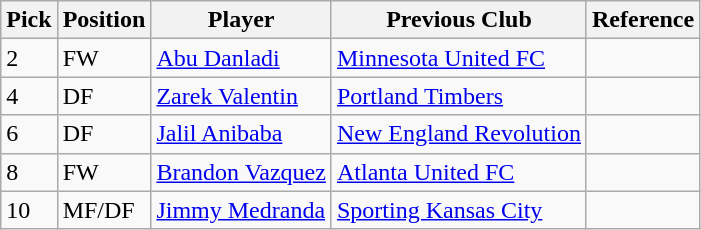<table class="wikitable">
<tr>
<th>Pick</th>
<th>Position</th>
<th>Player</th>
<th>Previous Club</th>
<th>Reference</th>
</tr>
<tr>
<td>2</td>
<td>FW</td>
<td> <a href='#'>Abu Danladi</a></td>
<td><a href='#'>Minnesota United FC</a></td>
<td></td>
</tr>
<tr>
<td>4</td>
<td>DF</td>
<td> <a href='#'>Zarek Valentin</a></td>
<td><a href='#'>Portland Timbers</a></td>
<td></td>
</tr>
<tr>
<td>6</td>
<td>DF</td>
<td> <a href='#'>Jalil Anibaba</a></td>
<td><a href='#'>New England Revolution</a></td>
<td></td>
</tr>
<tr>
<td>8</td>
<td>FW</td>
<td> <a href='#'>Brandon Vazquez</a></td>
<td><a href='#'>Atlanta United FC</a></td>
<td></td>
</tr>
<tr>
<td>10</td>
<td>MF/DF</td>
<td> <a href='#'>Jimmy Medranda</a></td>
<td><a href='#'>Sporting Kansas City</a></td>
<td></td>
</tr>
</table>
